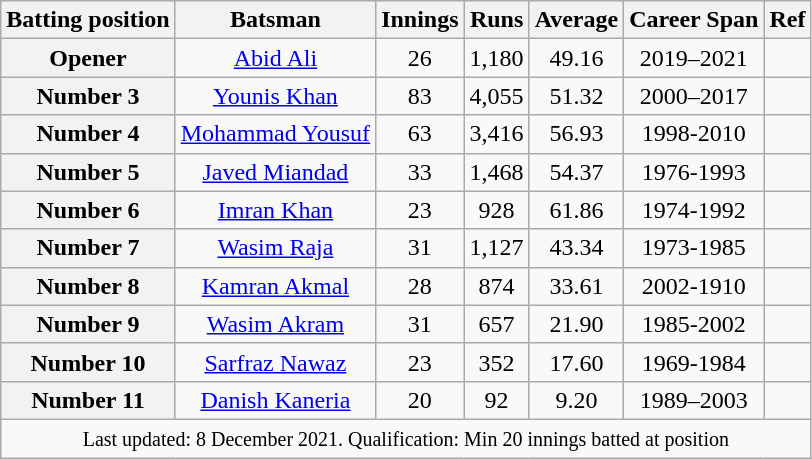<table class="wikitable sortable" style="text-align:center;">
<tr>
<th scope="col">Batting position</th>
<th scope="col">Batsman</th>
<th scope="col">Innings</th>
<th scope="col">Runs</th>
<th scope="col">Average</th>
<th scope="col">Career Span</th>
<th scope="col">Ref</th>
</tr>
<tr>
<th scope="row">Opener</th>
<td><a href='#'>Abid Ali</a></td>
<td>26</td>
<td>1,180</td>
<td>49.16</td>
<td>2019–2021</td>
<td></td>
</tr>
<tr>
<th scope="row">Number 3</th>
<td><a href='#'>Younis Khan</a></td>
<td>83</td>
<td>4,055</td>
<td>51.32</td>
<td>2000–2017</td>
<td></td>
</tr>
<tr>
<th scope="row">Number 4</th>
<td><a href='#'>Mohammad Yousuf</a></td>
<td>63</td>
<td>3,416</td>
<td>56.93</td>
<td>1998-2010</td>
<td></td>
</tr>
<tr>
<th scope="row">Number 5</th>
<td><a href='#'>Javed Miandad</a></td>
<td>33</td>
<td>1,468</td>
<td>54.37</td>
<td>1976-1993</td>
<td></td>
</tr>
<tr>
<th scope="row">Number 6</th>
<td><a href='#'>Imran Khan</a></td>
<td>23</td>
<td>928</td>
<td>61.86</td>
<td>1974-1992</td>
<td></td>
</tr>
<tr>
<th scope="row">Number 7</th>
<td><a href='#'>Wasim Raja</a></td>
<td>31</td>
<td>1,127</td>
<td>43.34</td>
<td>1973-1985</td>
<td></td>
</tr>
<tr>
<th scope="row">Number 8</th>
<td><a href='#'>Kamran Akmal</a></td>
<td>28</td>
<td>874</td>
<td>33.61</td>
<td>2002-1910</td>
<td></td>
</tr>
<tr>
<th scope="row">Number 9</th>
<td><a href='#'>Wasim Akram</a></td>
<td>31</td>
<td>657</td>
<td>21.90</td>
<td>1985-2002</td>
<td></td>
</tr>
<tr>
<th scope="row">Number 10</th>
<td><a href='#'>Sarfraz Nawaz</a></td>
<td>23</td>
<td>352</td>
<td>17.60</td>
<td>1969-1984</td>
<td></td>
</tr>
<tr>
<th scope="row">Number 11</th>
<td><a href='#'>Danish Kaneria</a></td>
<td>20</td>
<td>92</td>
<td>9.20</td>
<td>1989–2003</td>
<td></td>
</tr>
<tr>
<td colspan=7><small>Last updated: 8 December 2021. Qualification: Min 20 innings batted at position</small></td>
</tr>
</table>
